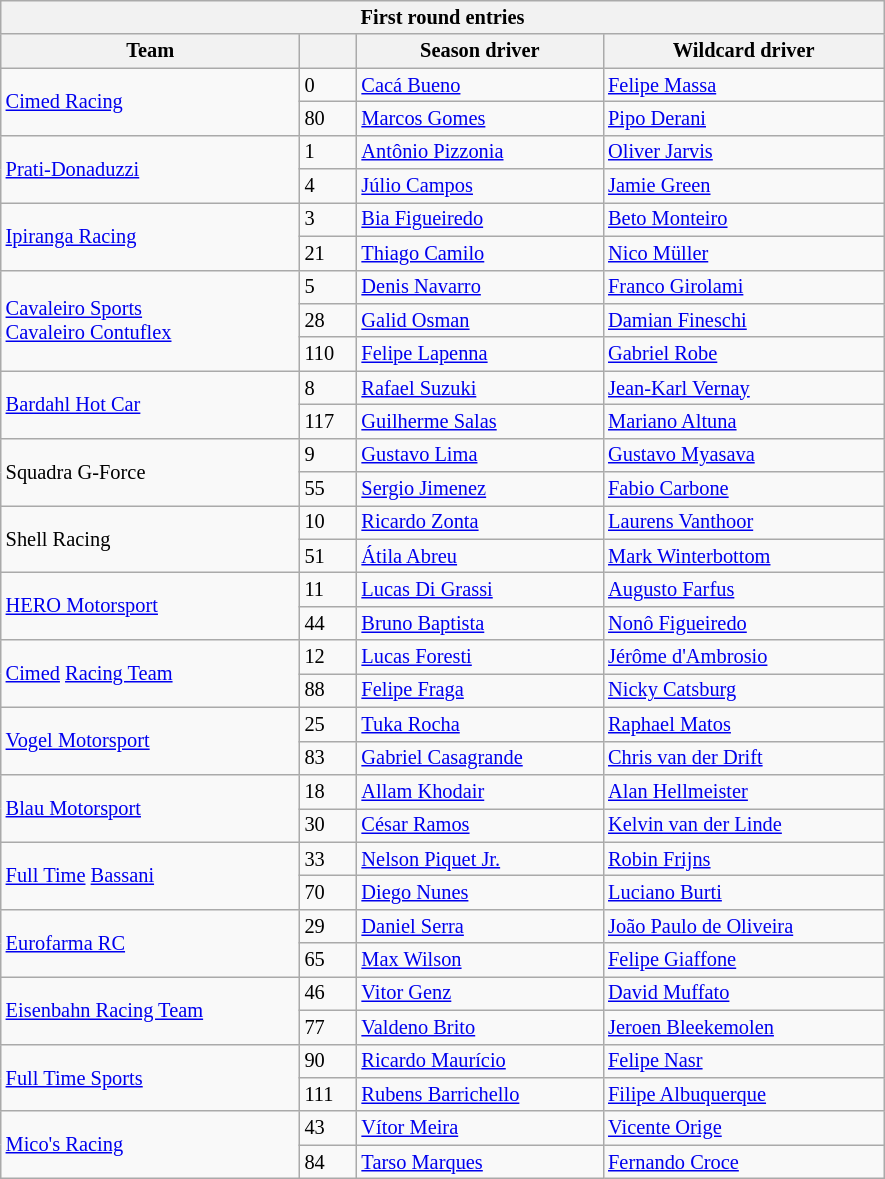<table class="wikitable collapsible collapsed" width=57.5% style="font-size: 85%; max-width: 590px">
<tr>
<th colspan="5">First round entries</th>
</tr>
<tr>
<th>Team</th>
<th></th>
<th>Season driver</th>
<th>Wildcard driver</th>
</tr>
<tr>
<td rowspan=2><a href='#'>Cimed Racing</a></td>
<td>0</td>
<td> <a href='#'>Cacá Bueno</a></td>
<td> <a href='#'>Felipe Massa</a></td>
</tr>
<tr>
<td>80</td>
<td> <a href='#'>Marcos Gomes</a></td>
<td> <a href='#'>Pipo Derani</a></td>
</tr>
<tr>
<td rowspan=2><a href='#'>Prati-Donaduzzi</a></td>
<td>1</td>
<td> <a href='#'>Antônio Pizzonia</a></td>
<td> <a href='#'>Oliver Jarvis</a></td>
</tr>
<tr>
<td>4</td>
<td> <a href='#'>Júlio Campos</a></td>
<td> <a href='#'>Jamie Green</a></td>
</tr>
<tr>
<td rowspan=2><a href='#'>Ipiranga Racing</a></td>
<td>3</td>
<td> <a href='#'>Bia Figueiredo</a></td>
<td> <a href='#'>Beto Monteiro</a></td>
</tr>
<tr>
<td>21</td>
<td> <a href='#'>Thiago Camilo</a></td>
<td> <a href='#'>Nico Müller</a></td>
</tr>
<tr>
<td rowspan=3><a href='#'>Cavaleiro Sports</a><br><a href='#'>Cavaleiro Contuflex</a></td>
<td>5</td>
<td> <a href='#'>Denis Navarro</a></td>
<td> <a href='#'>Franco Girolami</a></td>
</tr>
<tr>
<td>28</td>
<td> <a href='#'>Galid Osman</a></td>
<td> <a href='#'>Damian Fineschi</a></td>
</tr>
<tr>
<td>110</td>
<td> <a href='#'>Felipe Lapenna</a></td>
<td> <a href='#'>Gabriel Robe</a></td>
</tr>
<tr>
<td rowspan=2><a href='#'>Bardahl Hot Car</a></td>
<td>8</td>
<td> <a href='#'>Rafael Suzuki</a></td>
<td> <a href='#'>Jean-Karl Vernay</a></td>
</tr>
<tr>
<td>117</td>
<td> <a href='#'>Guilherme Salas</a></td>
<td> <a href='#'>Mariano Altuna</a></td>
</tr>
<tr>
<td rowspan=2>Squadra G-Force</td>
<td>9</td>
<td> <a href='#'>Gustavo Lima</a></td>
<td> <a href='#'>Gustavo Myasava</a></td>
</tr>
<tr>
<td>55</td>
<td> <a href='#'>Sergio Jimenez</a></td>
<td> <a href='#'>Fabio Carbone</a></td>
</tr>
<tr>
<td rowspan=2>Shell Racing</td>
<td>10</td>
<td> <a href='#'>Ricardo Zonta</a></td>
<td> <a href='#'>Laurens Vanthoor</a></td>
</tr>
<tr>
<td>51</td>
<td> <a href='#'>Átila Abreu</a></td>
<td> <a href='#'>Mark Winterbottom</a></td>
</tr>
<tr>
<td rowspan=2><a href='#'>HERO Motorsport</a></td>
<td>11</td>
<td> <a href='#'>Lucas Di Grassi</a></td>
<td> <a href='#'>Augusto Farfus</a></td>
</tr>
<tr>
<td>44</td>
<td> <a href='#'>Bruno Baptista</a></td>
<td> <a href='#'>Nonô Figueiredo</a></td>
</tr>
<tr>
<td rowspan=2><a href='#'>Cimed</a> <a href='#'>Racing Team</a></td>
<td>12</td>
<td> <a href='#'>Lucas Foresti</a></td>
<td> <a href='#'>Jérôme d'Ambrosio</a></td>
</tr>
<tr>
<td>88</td>
<td> <a href='#'>Felipe Fraga</a></td>
<td> <a href='#'>Nicky Catsburg</a></td>
</tr>
<tr>
<td rowspan=2><a href='#'>Vogel Motorsport</a></td>
<td>25</td>
<td> <a href='#'>Tuka Rocha</a></td>
<td> <a href='#'>Raphael Matos</a></td>
</tr>
<tr>
<td>83</td>
<td> <a href='#'>Gabriel Casagrande</a></td>
<td> <a href='#'>Chris van der Drift</a></td>
</tr>
<tr>
<td rowspan=2><a href='#'>Blau Motorsport</a></td>
<td>18</td>
<td> <a href='#'>Allam Khodair</a></td>
<td> <a href='#'>Alan Hellmeister</a></td>
</tr>
<tr>
<td>30</td>
<td> <a href='#'>César Ramos</a></td>
<td> <a href='#'>Kelvin van der Linde</a></td>
</tr>
<tr>
<td rowspan=2><a href='#'>Full Time</a> <a href='#'>Bassani</a></td>
<td>33</td>
<td> <a href='#'>Nelson Piquet Jr.</a></td>
<td> <a href='#'>Robin Frijns</a></td>
</tr>
<tr>
<td>70</td>
<td> <a href='#'>Diego Nunes</a></td>
<td> <a href='#'>Luciano Burti</a></td>
</tr>
<tr>
<td rowspan=2><a href='#'>Eurofarma RC</a></td>
<td>29</td>
<td> <a href='#'>Daniel Serra</a></td>
<td> <a href='#'>João Paulo de Oliveira</a></td>
</tr>
<tr>
<td>65</td>
<td> <a href='#'>Max Wilson</a></td>
<td> <a href='#'>Felipe Giaffone</a></td>
</tr>
<tr>
<td rowspan=2><a href='#'>Eisenbahn Racing Team</a></td>
<td>46</td>
<td> <a href='#'>Vitor Genz</a></td>
<td> <a href='#'>David Muffato</a></td>
</tr>
<tr>
<td>77</td>
<td> <a href='#'>Valdeno Brito</a></td>
<td> <a href='#'>Jeroen Bleekemolen</a></td>
</tr>
<tr>
<td rowspan=2><a href='#'>Full Time Sports</a></td>
<td>90</td>
<td> <a href='#'>Ricardo Maurício</a></td>
<td> <a href='#'>Felipe Nasr</a></td>
</tr>
<tr>
<td>111</td>
<td> <a href='#'>Rubens Barrichello</a></td>
<td> <a href='#'>Filipe Albuquerque</a></td>
</tr>
<tr>
<td rowspan=2><a href='#'>Mico's Racing</a></td>
<td>43</td>
<td> <a href='#'>Vítor Meira</a></td>
<td> <a href='#'>Vicente Orige</a></td>
</tr>
<tr>
<td>84</td>
<td> <a href='#'>Tarso Marques</a></td>
<td> <a href='#'>Fernando Croce</a></td>
</tr>
</table>
